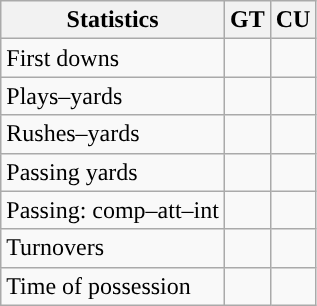<table class="wikitable" style="float:left">
<tr>
<th>Statistics</th>
<th>GT</th>
<th>CU</th>
</tr>
<tr>
<td>First downs</td>
<td></td>
<td></td>
</tr>
<tr>
<td>Plays–yards</td>
<td></td>
<td></td>
</tr>
<tr>
<td>Rushes–yards</td>
<td></td>
<td></td>
</tr>
<tr>
<td>Passing yards</td>
<td></td>
<td></td>
</tr>
<tr>
<td>Passing: comp–att–int</td>
<td></td>
<td></td>
</tr>
<tr>
<td>Turnovers</td>
<td></td>
<td></td>
</tr>
<tr>
<td>Time of possession</td>
<td></td>
<td></td>
</tr>
</table>
